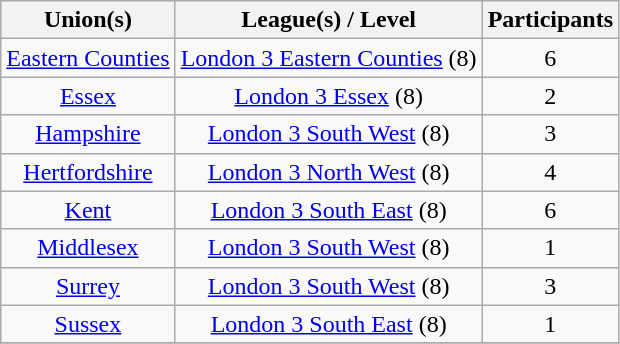<table class="wikitable" style="text-align: center">
<tr>
<th>Union(s)</th>
<th>League(s) / Level</th>
<th>Participants</th>
</tr>
<tr>
<td><a href='#'>Eastern Counties</a></td>
<td><a href='#'>London 3 Eastern Counties</a> (8)</td>
<td>6</td>
</tr>
<tr>
<td><a href='#'>Essex</a></td>
<td><a href='#'>London 3 Essex</a> (8)</td>
<td>2</td>
</tr>
<tr>
<td><a href='#'>Hampshire</a></td>
<td><a href='#'>London 3 South West</a> (8)</td>
<td>3</td>
</tr>
<tr>
<td><a href='#'>Hertfordshire</a></td>
<td><a href='#'>London 3 North West</a> (8)</td>
<td>4</td>
</tr>
<tr>
<td><a href='#'>Kent</a></td>
<td><a href='#'>London 3 South East</a> (8)</td>
<td>6</td>
</tr>
<tr>
<td><a href='#'>Middlesex</a></td>
<td><a href='#'>London 3 South West</a> (8)</td>
<td>1</td>
</tr>
<tr>
<td><a href='#'>Surrey</a></td>
<td><a href='#'>London 3 South West</a> (8)</td>
<td>3</td>
</tr>
<tr>
<td><a href='#'>Sussex</a></td>
<td><a href='#'>London 3 South East</a> (8)</td>
<td>1</td>
</tr>
<tr>
</tr>
</table>
